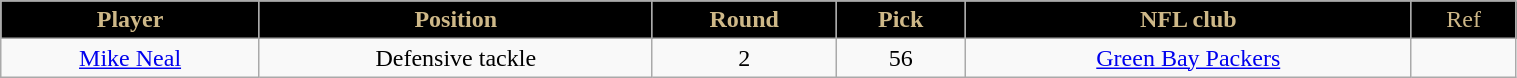<table class="wikitable" width="80%">
<tr align="center"  style="background:black;color:#CEB888;">
<td><strong>Player</strong></td>
<td><strong>Position</strong></td>
<td><strong>Round</strong></td>
<td><strong>Pick</strong></td>
<td><strong>NFL club</strong></td>
<td>Ref</td>
</tr>
<tr align="center" bgcolor="">
<td><a href='#'>Mike Neal</a></td>
<td>Defensive tackle</td>
<td>2</td>
<td>56</td>
<td><a href='#'>Green Bay Packers</a></td>
<td></td>
</tr>
</table>
